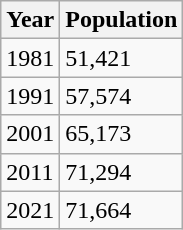<table class="wikitable">
<tr>
<th>Year</th>
<th>Population</th>
</tr>
<tr>
<td>1981</td>
<td>51,421</td>
</tr>
<tr>
<td>1991</td>
<td>57,574</td>
</tr>
<tr>
<td>2001</td>
<td>65,173</td>
</tr>
<tr>
<td>2011</td>
<td>71,294</td>
</tr>
<tr>
<td>2021</td>
<td>71,664</td>
</tr>
</table>
